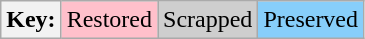<table class="wikitable">
<tr>
<th>Key:</th>
<td bgcolor=#ffc0cb>Restored</td>
<td bgcolor=#cecece>Scrapped</td>
<td bgcolor=#87cefa>Preserved</td>
</tr>
</table>
